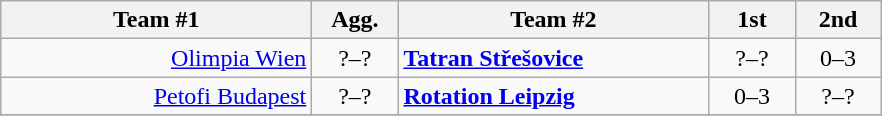<table class=wikitable style="text-align:center">
<tr>
<th width=200>Team #1</th>
<th width=50>Agg.</th>
<th width=200>Team #2</th>
<th width=50>1st</th>
<th width=50>2nd</th>
</tr>
<tr>
<td align=right><a href='#'>Olimpia Wien</a> </td>
<td>?–?</td>
<td align=left> <strong><a href='#'>Tatran Střešovice</a></strong></td>
<td align=center>?–?</td>
<td align=center>0–3</td>
</tr>
<tr>
<td align=right><a href='#'>Petofi Budapest</a> </td>
<td>?–?</td>
<td align=left> <strong><a href='#'>Rotation Leipzig</a></strong></td>
<td align=center>0–3</td>
<td align=center>?–?</td>
</tr>
<tr>
</tr>
</table>
